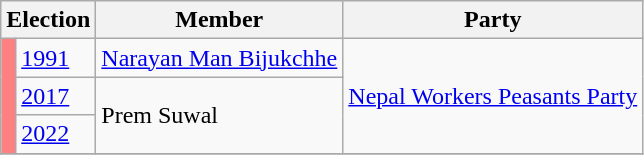<table class="wikitable">
<tr>
<th colspan="2">Election</th>
<th>Member</th>
<th>Party</th>
</tr>
<tr>
<td rowspan="3" style="background-color:#FF8080"></td>
<td><a href='#'>1991</a></td>
<td><a href='#'>Narayan Man Bijukchhe</a></td>
<td rowspan="3"><a href='#'>Nepal Workers Peasants Party</a></td>
</tr>
<tr>
<td><a href='#'>2017</a></td>
<td rowspan="2">Prem Suwal</td>
</tr>
<tr>
<td><a href='#'>2022</a></td>
</tr>
<tr>
</tr>
</table>
